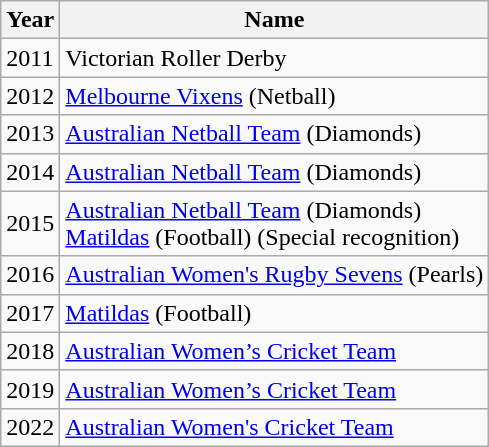<table class="wikitable sortable">
<tr>
<th>Year</th>
<th>Name</th>
</tr>
<tr>
<td>2011</td>
<td>Victorian Roller Derby</td>
</tr>
<tr>
<td>2012</td>
<td><a href='#'>Melbourne Vixens</a> (Netball)</td>
</tr>
<tr>
<td>2013</td>
<td><a href='#'>Australian Netball Team</a> (Diamonds)</td>
</tr>
<tr>
<td>2014</td>
<td><a href='#'>Australian Netball Team</a> (Diamonds)</td>
</tr>
<tr>
<td>2015</td>
<td><a href='#'>Australian Netball Team</a> (Diamonds) <br> <a href='#'>Matildas</a> (Football) (Special recognition)</td>
</tr>
<tr>
<td>2016</td>
<td><a href='#'>Australian Women's Rugby Sevens</a> (Pearls)</td>
</tr>
<tr>
<td>2017</td>
<td><a href='#'>Matildas</a> (Football)</td>
</tr>
<tr>
<td>2018</td>
<td><a href='#'>Australian Women’s Cricket Team</a></td>
</tr>
<tr>
<td>2019</td>
<td><a href='#'>Australian Women’s Cricket Team</a></td>
</tr>
<tr>
<td>2022</td>
<td><a href='#'>Australian Women's Cricket Team</a></td>
</tr>
</table>
